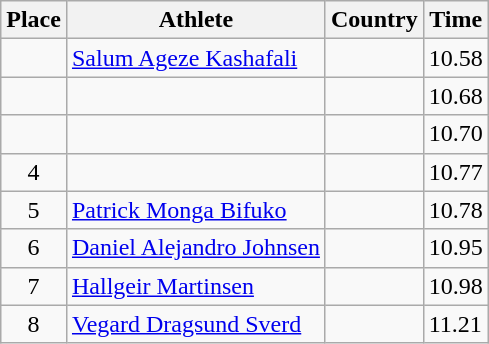<table class="wikitable">
<tr>
<th>Place</th>
<th>Athlete</th>
<th>Country</th>
<th>Time</th>
</tr>
<tr>
<td align=center></td>
<td><a href='#'>Salum Ageze Kashafali</a></td>
<td></td>
<td>10.58</td>
</tr>
<tr>
<td align=center></td>
<td></td>
<td></td>
<td>10.68</td>
</tr>
<tr>
<td align=center></td>
<td></td>
<td></td>
<td>10.70</td>
</tr>
<tr>
<td align=center>4</td>
<td></td>
<td></td>
<td>10.77</td>
</tr>
<tr>
<td align=center>5</td>
<td><a href='#'>Patrick Monga Bifuko</a></td>
<td></td>
<td>10.78</td>
</tr>
<tr>
<td align=center>6</td>
<td><a href='#'>Daniel Alejandro Johnsen</a></td>
<td></td>
<td>10.95</td>
</tr>
<tr>
<td align=center>7</td>
<td><a href='#'>Hallgeir Martinsen</a></td>
<td></td>
<td>10.98</td>
</tr>
<tr>
<td align=center>8</td>
<td><a href='#'>Vegard Dragsund Sverd</a></td>
<td></td>
<td>11.21</td>
</tr>
</table>
